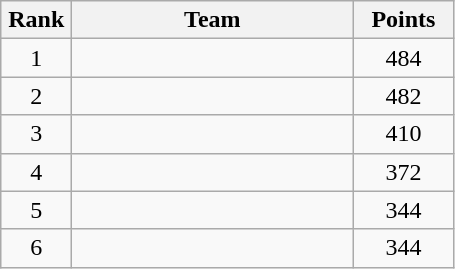<table class="wikitable" style="text-align:center;">
<tr>
<th width=40>Rank</th>
<th width=180>Team</th>
<th width=60>Points</th>
</tr>
<tr>
<td>1</td>
<td align=left></td>
<td>484</td>
</tr>
<tr>
<td>2</td>
<td align=left></td>
<td>482</td>
</tr>
<tr>
<td>3</td>
<td align=left></td>
<td>410</td>
</tr>
<tr>
<td>4</td>
<td align=left></td>
<td>372</td>
</tr>
<tr>
<td>5</td>
<td align=left></td>
<td>344</td>
</tr>
<tr>
<td>6</td>
<td align=left></td>
<td>344</td>
</tr>
</table>
